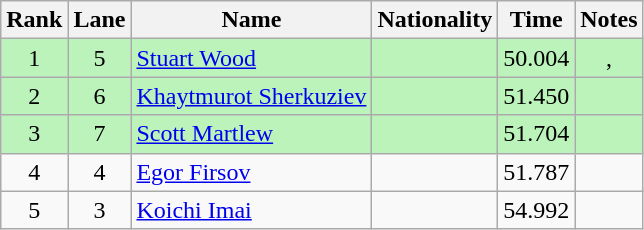<table class="wikitable" style="text-align:center;">
<tr>
<th>Rank</th>
<th>Lane</th>
<th>Name</th>
<th>Nationality</th>
<th>Time</th>
<th>Notes</th>
</tr>
<tr bgcolor=bbf3bb>
<td>1</td>
<td>5</td>
<td align=left><a href='#'>Stuart Wood</a></td>
<td align=left></td>
<td>50.004</td>
<td>, </td>
</tr>
<tr bgcolor=bbf3bb>
<td>2</td>
<td>6</td>
<td align=left><a href='#'>Khaytmurot Sherkuziev</a></td>
<td align=left></td>
<td>51.450</td>
<td></td>
</tr>
<tr bgcolor=bbf3bb>
<td>3</td>
<td>7</td>
<td align=left><a href='#'>Scott Martlew</a></td>
<td align=left></td>
<td>51.704</td>
<td></td>
</tr>
<tr>
<td>4</td>
<td>4</td>
<td align=left><a href='#'>Egor Firsov</a></td>
<td align=left></td>
<td>51.787</td>
<td></td>
</tr>
<tr>
<td>5</td>
<td>3</td>
<td align=left><a href='#'>Koichi Imai</a></td>
<td align=left></td>
<td>54.992</td>
<td></td>
</tr>
</table>
